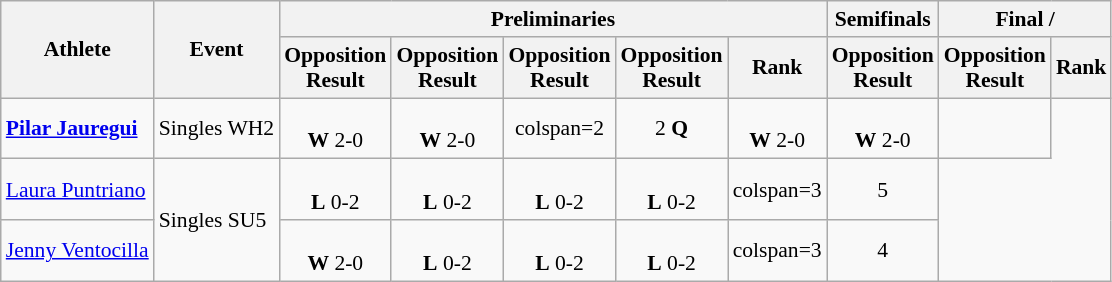<table class=wikitable style="font-size:90%">
<tr>
<th rowspan="2">Athlete</th>
<th rowspan="2">Event</th>
<th colspan="5">Preliminaries</th>
<th>Semifinals</th>
<th colspan="2">Final / </th>
</tr>
<tr>
<th>Opposition<br>Result</th>
<th>Opposition<br>Result</th>
<th>Opposition<br>Result</th>
<th>Opposition<br>Result</th>
<th>Rank</th>
<th>Opposition<br>Result</th>
<th>Opposition<br>Result</th>
<th>Rank</th>
</tr>
<tr align=center>
<td align=left><strong><a href='#'>Pilar Jauregui</a></strong></td>
<td align=left>Singles WH2</td>
<td><br><strong>W</strong> 2-0</td>
<td><br><strong>W</strong> 2-0</td>
<td>colspan=2 </td>
<td>2 <strong>Q</strong></td>
<td><br><strong>W</strong> 2-0</td>
<td><br><strong>W</strong> 2-0</td>
<td></td>
</tr>
<tr align=center>
<td align=left><a href='#'>Laura Puntriano</a></td>
<td align=left rowspan=2>Singles SU5</td>
<td><br><strong>L</strong> 0-2</td>
<td><br><strong>L</strong> 0-2</td>
<td><br><strong>L</strong> 0-2</td>
<td><br><strong>L</strong> 0-2</td>
<td>colspan=3 </td>
<td>5</td>
</tr>
<tr align=center>
<td align=left><a href='#'>Jenny Ventocilla</a></td>
<td><br><strong>W</strong> 2-0</td>
<td><br><strong>L</strong> 0-2</td>
<td><br><strong>L</strong> 0-2</td>
<td><br><strong>L</strong> 0-2</td>
<td>colspan=3 </td>
<td>4</td>
</tr>
</table>
